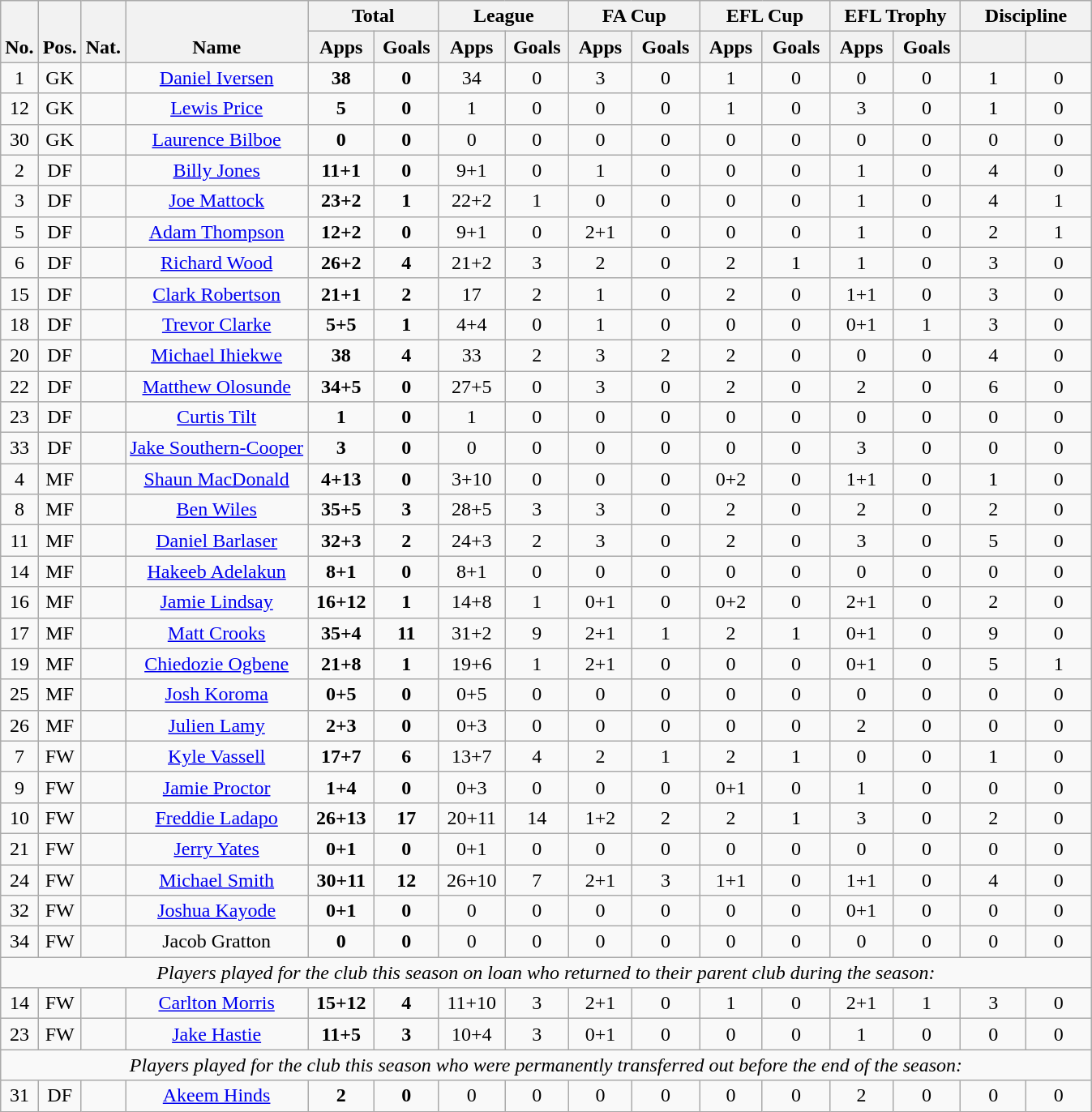<table class="wikitable sortable" style="text-align:center">
<tr>
<th rowspan="2" style="vertical-align:bottom;">No.</th>
<th rowspan="2" style="vertical-align:bottom;">Pos.</th>
<th rowspan="2" style="vertical-align:bottom;">Nat.</th>
<th rowspan="2" style="vertical-align:bottom;">Name</th>
<th colspan="2" style="width:100px;">Total</th>
<th colspan="2" style="width:100px;">League</th>
<th colspan="2" style="width:100px;">FA Cup</th>
<th colspan="2" style="width:100px;">EFL Cup</th>
<th colspan="2" style="width:100px;">EFL Trophy</th>
<th colspan="2" style="width:100px;">Discipline</th>
</tr>
<tr>
<th>Apps</th>
<th>Goals</th>
<th>Apps</th>
<th>Goals</th>
<th>Apps</th>
<th>Goals</th>
<th>Apps</th>
<th>Goals</th>
<th>Apps</th>
<th>Goals</th>
<th></th>
<th></th>
</tr>
<tr>
<td>1</td>
<td>GK</td>
<td></td>
<td><a href='#'>Daniel Iversen</a></td>
<td><strong>38</strong></td>
<td><strong>0</strong></td>
<td>34</td>
<td>0</td>
<td>3</td>
<td>0</td>
<td>1</td>
<td>0</td>
<td>0</td>
<td>0</td>
<td>1</td>
<td>0</td>
</tr>
<tr>
<td>12</td>
<td>GK</td>
<td></td>
<td><a href='#'>Lewis Price</a></td>
<td><strong>5</strong></td>
<td><strong>0</strong></td>
<td>1</td>
<td>0</td>
<td>0</td>
<td>0</td>
<td>1</td>
<td>0</td>
<td>3</td>
<td>0</td>
<td>1</td>
<td>0</td>
</tr>
<tr>
<td>30</td>
<td>GK</td>
<td></td>
<td><a href='#'>Laurence Bilboe</a></td>
<td><strong>0</strong></td>
<td><strong>0</strong></td>
<td>0</td>
<td>0</td>
<td>0</td>
<td>0</td>
<td>0</td>
<td>0</td>
<td>0</td>
<td>0</td>
<td>0</td>
<td>0</td>
</tr>
<tr>
<td>2</td>
<td>DF</td>
<td></td>
<td><a href='#'>Billy Jones</a></td>
<td><strong>11+1</strong></td>
<td><strong>0</strong></td>
<td>9+1</td>
<td>0</td>
<td>1</td>
<td>0</td>
<td>0</td>
<td>0</td>
<td>1</td>
<td>0</td>
<td>4</td>
<td>0</td>
</tr>
<tr>
<td>3</td>
<td>DF</td>
<td></td>
<td><a href='#'>Joe Mattock</a></td>
<td><strong>23+2</strong></td>
<td><strong>1</strong></td>
<td>22+2</td>
<td>1</td>
<td>0</td>
<td>0</td>
<td>0</td>
<td>0</td>
<td>1</td>
<td>0</td>
<td>4</td>
<td>1</td>
</tr>
<tr>
<td>5</td>
<td>DF</td>
<td></td>
<td><a href='#'>Adam Thompson</a></td>
<td><strong>12+2</strong></td>
<td><strong>0</strong></td>
<td>9+1</td>
<td>0</td>
<td>2+1</td>
<td>0</td>
<td>0</td>
<td>0</td>
<td>1</td>
<td>0</td>
<td>2</td>
<td>1</td>
</tr>
<tr>
<td>6</td>
<td>DF</td>
<td></td>
<td><a href='#'>Richard Wood</a></td>
<td><strong>26+2</strong></td>
<td><strong>4</strong></td>
<td>21+2</td>
<td>3</td>
<td>2</td>
<td>0</td>
<td>2</td>
<td>1</td>
<td>1</td>
<td>0</td>
<td>3</td>
<td>0</td>
</tr>
<tr>
<td>15</td>
<td>DF</td>
<td></td>
<td><a href='#'>Clark Robertson</a></td>
<td><strong>21+1</strong></td>
<td><strong>2</strong></td>
<td>17</td>
<td>2</td>
<td>1</td>
<td>0</td>
<td>2</td>
<td>0</td>
<td>1+1</td>
<td>0</td>
<td>3</td>
<td>0</td>
</tr>
<tr>
<td>18</td>
<td>DF</td>
<td></td>
<td><a href='#'>Trevor Clarke</a></td>
<td><strong>5+5</strong></td>
<td><strong>1</strong></td>
<td>4+4</td>
<td>0</td>
<td>1</td>
<td>0</td>
<td>0</td>
<td>0</td>
<td>0+1</td>
<td>1</td>
<td>3</td>
<td>0</td>
</tr>
<tr>
<td>20</td>
<td>DF</td>
<td></td>
<td><a href='#'>Michael Ihiekwe</a></td>
<td><strong>38</strong></td>
<td><strong>4</strong></td>
<td>33</td>
<td>2</td>
<td>3</td>
<td>2</td>
<td>2</td>
<td>0</td>
<td>0</td>
<td>0</td>
<td>4</td>
<td>0</td>
</tr>
<tr>
<td>22</td>
<td>DF</td>
<td></td>
<td><a href='#'>Matthew Olosunde</a></td>
<td><strong>34+5</strong></td>
<td><strong>0</strong></td>
<td>27+5</td>
<td>0</td>
<td>3</td>
<td>0</td>
<td>2</td>
<td>0</td>
<td>2</td>
<td>0</td>
<td>6</td>
<td>0</td>
</tr>
<tr>
<td>23</td>
<td>DF</td>
<td></td>
<td><a href='#'>Curtis Tilt</a></td>
<td><strong>1</strong></td>
<td><strong>0</strong></td>
<td>1</td>
<td>0</td>
<td>0</td>
<td>0</td>
<td>0</td>
<td>0</td>
<td>0</td>
<td>0</td>
<td>0</td>
<td>0</td>
</tr>
<tr>
<td>33</td>
<td>DF</td>
<td></td>
<td><a href='#'>Jake Southern-Cooper</a></td>
<td><strong>3</strong></td>
<td><strong>0</strong></td>
<td>0</td>
<td>0</td>
<td>0</td>
<td>0</td>
<td>0</td>
<td>0</td>
<td>3</td>
<td>0</td>
<td>0</td>
<td>0</td>
</tr>
<tr>
<td>4</td>
<td>MF</td>
<td></td>
<td><a href='#'>Shaun MacDonald</a></td>
<td><strong>4+13</strong></td>
<td><strong>0</strong></td>
<td>3+10</td>
<td>0</td>
<td>0</td>
<td>0</td>
<td>0+2</td>
<td>0</td>
<td>1+1</td>
<td>0</td>
<td>1</td>
<td>0</td>
</tr>
<tr>
<td>8</td>
<td>MF</td>
<td></td>
<td><a href='#'>Ben Wiles</a></td>
<td><strong>35+5</strong></td>
<td><strong>3</strong></td>
<td>28+5</td>
<td>3</td>
<td>3</td>
<td>0</td>
<td>2</td>
<td>0</td>
<td>2</td>
<td>0</td>
<td>2</td>
<td>0</td>
</tr>
<tr>
<td>11</td>
<td>MF</td>
<td></td>
<td><a href='#'>Daniel Barlaser</a></td>
<td><strong>32+3</strong></td>
<td><strong>2</strong></td>
<td>24+3</td>
<td>2</td>
<td>3</td>
<td>0</td>
<td>2</td>
<td>0</td>
<td>3</td>
<td>0</td>
<td>5</td>
<td>0</td>
</tr>
<tr>
<td>14</td>
<td>MF</td>
<td></td>
<td><a href='#'>Hakeeb Adelakun</a></td>
<td><strong>8+1</strong></td>
<td><strong>0</strong></td>
<td>8+1</td>
<td>0</td>
<td>0</td>
<td>0</td>
<td>0</td>
<td>0</td>
<td>0</td>
<td>0</td>
<td>0</td>
<td>0</td>
</tr>
<tr>
<td>16</td>
<td>MF</td>
<td></td>
<td><a href='#'>Jamie Lindsay</a></td>
<td><strong>16+12</strong></td>
<td><strong>1</strong></td>
<td>14+8</td>
<td>1</td>
<td>0+1</td>
<td>0</td>
<td>0+2</td>
<td>0</td>
<td>2+1</td>
<td>0</td>
<td>2</td>
<td>0</td>
</tr>
<tr>
<td>17</td>
<td>MF</td>
<td></td>
<td><a href='#'>Matt Crooks</a></td>
<td><strong>35+4</strong></td>
<td><strong>11</strong></td>
<td>31+2</td>
<td>9</td>
<td>2+1</td>
<td>1</td>
<td>2</td>
<td>1</td>
<td>0+1</td>
<td>0</td>
<td>9</td>
<td>0</td>
</tr>
<tr>
<td>19</td>
<td>MF</td>
<td></td>
<td><a href='#'>Chiedozie Ogbene</a></td>
<td><strong>21+8</strong></td>
<td><strong>1</strong></td>
<td>19+6</td>
<td>1</td>
<td>2+1</td>
<td>0</td>
<td>0</td>
<td>0</td>
<td>0+1</td>
<td>0</td>
<td>5</td>
<td>1</td>
</tr>
<tr>
<td>25</td>
<td>MF</td>
<td></td>
<td><a href='#'>Josh Koroma</a></td>
<td><strong>0+5</strong></td>
<td><strong>0</strong></td>
<td>0+5</td>
<td>0</td>
<td>0</td>
<td>0</td>
<td>0</td>
<td>0</td>
<td>0</td>
<td>0</td>
<td>0</td>
<td>0</td>
</tr>
<tr>
<td>26</td>
<td>MF</td>
<td></td>
<td><a href='#'>Julien Lamy</a></td>
<td><strong>2+3</strong></td>
<td><strong>0</strong></td>
<td>0+3</td>
<td>0</td>
<td>0</td>
<td>0</td>
<td>0</td>
<td>0</td>
<td>2</td>
<td>0</td>
<td>0</td>
<td>0</td>
</tr>
<tr>
<td>7</td>
<td>FW</td>
<td></td>
<td><a href='#'>Kyle Vassell</a></td>
<td><strong>17+7</strong></td>
<td><strong>6</strong></td>
<td>13+7</td>
<td>4</td>
<td>2</td>
<td>1</td>
<td>2</td>
<td>1</td>
<td>0</td>
<td>0</td>
<td>1</td>
<td>0</td>
</tr>
<tr>
<td>9</td>
<td>FW</td>
<td></td>
<td><a href='#'>Jamie Proctor</a></td>
<td><strong>1+4</strong></td>
<td><strong>0</strong></td>
<td>0+3</td>
<td>0</td>
<td>0</td>
<td>0</td>
<td>0+1</td>
<td>0</td>
<td>1</td>
<td>0</td>
<td>0</td>
<td>0</td>
</tr>
<tr>
<td>10</td>
<td>FW</td>
<td></td>
<td><a href='#'>Freddie Ladapo</a></td>
<td><strong>26+13</strong></td>
<td><strong>17</strong></td>
<td>20+11</td>
<td>14</td>
<td>1+2</td>
<td>2</td>
<td>2</td>
<td>1</td>
<td>3</td>
<td>0</td>
<td>2</td>
<td>0</td>
</tr>
<tr>
<td>21</td>
<td>FW</td>
<td></td>
<td><a href='#'>Jerry Yates</a></td>
<td><strong>0+1</strong></td>
<td><strong>0</strong></td>
<td>0+1</td>
<td>0</td>
<td>0</td>
<td>0</td>
<td>0</td>
<td>0</td>
<td>0</td>
<td>0</td>
<td>0</td>
<td>0</td>
</tr>
<tr>
<td>24</td>
<td>FW</td>
<td></td>
<td><a href='#'>Michael Smith</a></td>
<td><strong>30+11</strong></td>
<td><strong>12</strong></td>
<td>26+10</td>
<td>7</td>
<td>2+1</td>
<td>3</td>
<td>1+1</td>
<td>0</td>
<td>1+1</td>
<td>0</td>
<td>4</td>
<td>0</td>
</tr>
<tr>
<td>32</td>
<td>FW</td>
<td></td>
<td><a href='#'>Joshua Kayode</a></td>
<td><strong>0+1</strong></td>
<td><strong>0</strong></td>
<td>0</td>
<td>0</td>
<td>0</td>
<td>0</td>
<td>0</td>
<td>0</td>
<td>0+1</td>
<td>0</td>
<td>0</td>
<td>0</td>
</tr>
<tr>
<td>34</td>
<td>FW</td>
<td></td>
<td>Jacob Gratton</td>
<td><strong>0</strong></td>
<td><strong>0</strong></td>
<td>0</td>
<td>0</td>
<td>0</td>
<td>0</td>
<td>0</td>
<td>0</td>
<td>0</td>
<td>0</td>
<td>0</td>
<td>0</td>
</tr>
<tr>
<td colspan=16><em>Players played for the club this season on loan who returned to their parent club during the season:</em></td>
</tr>
<tr>
<td>14</td>
<td>FW</td>
<td></td>
<td><a href='#'>Carlton Morris</a></td>
<td><strong>15+12</strong></td>
<td><strong>4</strong></td>
<td>11+10</td>
<td>3</td>
<td>2+1</td>
<td>0</td>
<td>1</td>
<td>0</td>
<td>2+1</td>
<td>1</td>
<td>3</td>
<td>0</td>
</tr>
<tr>
<td>23</td>
<td>FW</td>
<td></td>
<td><a href='#'>Jake Hastie</a></td>
<td><strong>11+5</strong></td>
<td><strong>3</strong></td>
<td>10+4</td>
<td>3</td>
<td>0+1</td>
<td>0</td>
<td>0</td>
<td>0</td>
<td>1</td>
<td>0</td>
<td>0</td>
<td>0</td>
</tr>
<tr>
<td colspan=16><em>Players played for the club this season who were permanently transferred out before the end of the season:</em></td>
</tr>
<tr>
<td>31</td>
<td>DF</td>
<td></td>
<td><a href='#'>Akeem Hinds</a></td>
<td><strong>2</strong></td>
<td><strong>0</strong></td>
<td>0</td>
<td>0</td>
<td>0</td>
<td>0</td>
<td>0</td>
<td>0</td>
<td>2</td>
<td>0</td>
<td>0</td>
<td>0</td>
</tr>
</table>
